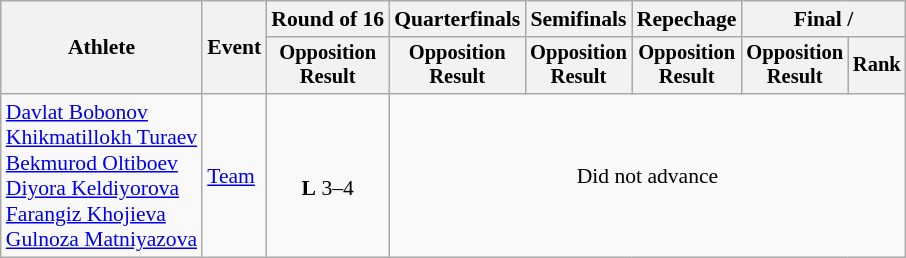<table class="wikitable" style="font-size:90%">
<tr>
<th rowspan="2">Athlete</th>
<th rowspan="2">Event</th>
<th>Round of 16</th>
<th>Quarterfinals</th>
<th>Semifinals</th>
<th>Repechage</th>
<th colspan=2>Final / </th>
</tr>
<tr style="font-size:95%">
<th>Opposition<br>Result</th>
<th>Opposition<br>Result</th>
<th>Opposition<br>Result</th>
<th>Opposition<br>Result</th>
<th>Opposition<br>Result</th>
<th>Rank</th>
</tr>
<tr align=center>
<td align=left><a href='#'>Davlat Bobonov</a><br><a href='#'>Khikmatillokh Turaev</a><br><a href='#'>Bekmurod Oltiboev</a><br><a href='#'>Diyora Keldiyorova</a><br><a href='#'>Farangiz Khojieva</a><br><a href='#'>Gulnoza Matniyazova</a></td>
<td align=left><a href='#'>Team</a></td>
<td><br><strong>L</strong> 3–4</td>
<td colspan=5>Did not advance</td>
</tr>
</table>
